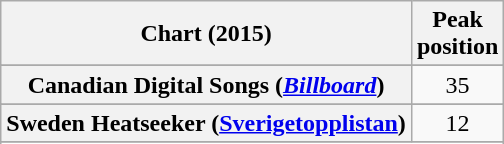<table class="wikitable sortable plainrowheaders" style="text-align:center">
<tr>
<th scope="col">Chart (2015)</th>
<th scope="col">Peak<br>position</th>
</tr>
<tr>
</tr>
<tr>
</tr>
<tr>
</tr>
<tr>
</tr>
<tr>
<th scope="row">Canadian Digital Songs (<em><a href='#'>Billboard</a></em>)</th>
<td>35</td>
</tr>
<tr>
</tr>
<tr>
</tr>
<tr>
</tr>
<tr>
<th scope="row">Sweden Heatseeker (<a href='#'>Sverigetopplistan</a>)</th>
<td>12</td>
</tr>
<tr>
</tr>
<tr>
</tr>
</table>
